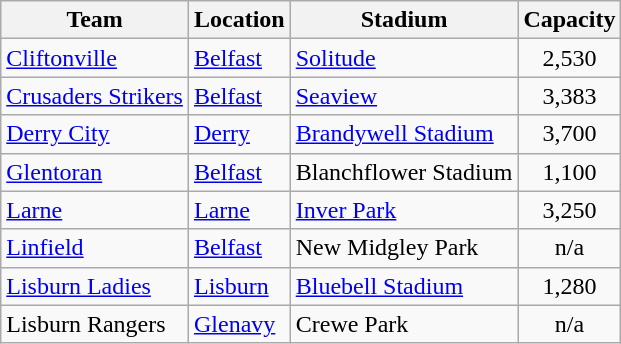<table class="wikitable sortable">
<tr>
<th>Team</th>
<th>Location</th>
<th>Stadium</th>
<th>Capacity</th>
</tr>
<tr>
<td><a href='#'>Cliftonville</a></td>
<td><a href='#'>Belfast</a> </td>
<td><a href='#'>Solitude</a></td>
<td style="text-align:center">2,530</td>
</tr>
<tr>
<td><a href='#'>Crusaders Strikers</a></td>
<td><a href='#'>Belfast</a> </td>
<td><a href='#'>Seaview</a></td>
<td style="text-align:center">3,383</td>
</tr>
<tr>
<td><a href='#'>Derry City</a></td>
<td><a href='#'>Derry</a></td>
<td><a href='#'>Brandywell Stadium</a></td>
<td style="text-align:center">3,700</td>
</tr>
<tr>
<td><a href='#'>Glentoran</a></td>
<td><a href='#'>Belfast</a> </td>
<td>Blanchflower Stadium</td>
<td style="text-align:center">1,100</td>
</tr>
<tr>
<td><a href='#'>Larne</a></td>
<td><a href='#'>Larne</a></td>
<td><a href='#'>Inver Park</a></td>
<td style="text-align:center">3,250</td>
</tr>
<tr>
<td><a href='#'>Linfield</a></td>
<td><a href='#'>Belfast</a> </td>
<td>New Midgley Park</td>
<td style="text-align:center">n/a</td>
</tr>
<tr>
<td><a href='#'>Lisburn Ladies</a></td>
<td><a href='#'>Lisburn</a></td>
<td><a href='#'>Bluebell Stadium</a></td>
<td style="text-align:center">1,280</td>
</tr>
<tr>
<td>Lisburn Rangers</td>
<td><a href='#'>Glenavy</a></td>
<td>Crewe Park</td>
<td style="text-align:center">n/a</td>
</tr>
</table>
